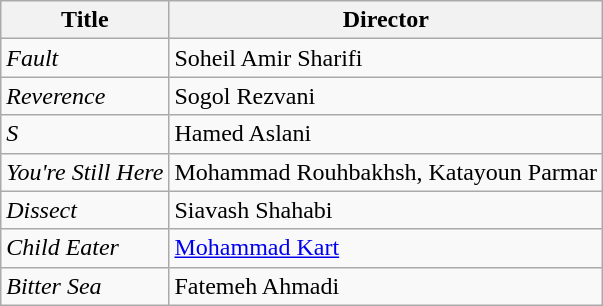<table class="wikitable sortable">
<tr>
<th>Title</th>
<th>Director</th>
</tr>
<tr>
<td><em>Fault</em></td>
<td>Soheil Amir Sharifi</td>
</tr>
<tr>
<td><em>Reverence</em></td>
<td>Sogol Rezvani</td>
</tr>
<tr>
<td><em>S</em></td>
<td>Hamed Aslani</td>
</tr>
<tr>
<td><em>You're Still Here</em></td>
<td>Mohammad Rouhbakhsh, Katayoun Parmar</td>
</tr>
<tr>
<td><em>Dissect</em></td>
<td>Siavash Shahabi</td>
</tr>
<tr>
<td><em>Child Eater</em></td>
<td><a href='#'>Mohammad Kart</a></td>
</tr>
<tr>
<td><em>Bitter Sea</em></td>
<td>Fatemeh Ahmadi</td>
</tr>
</table>
